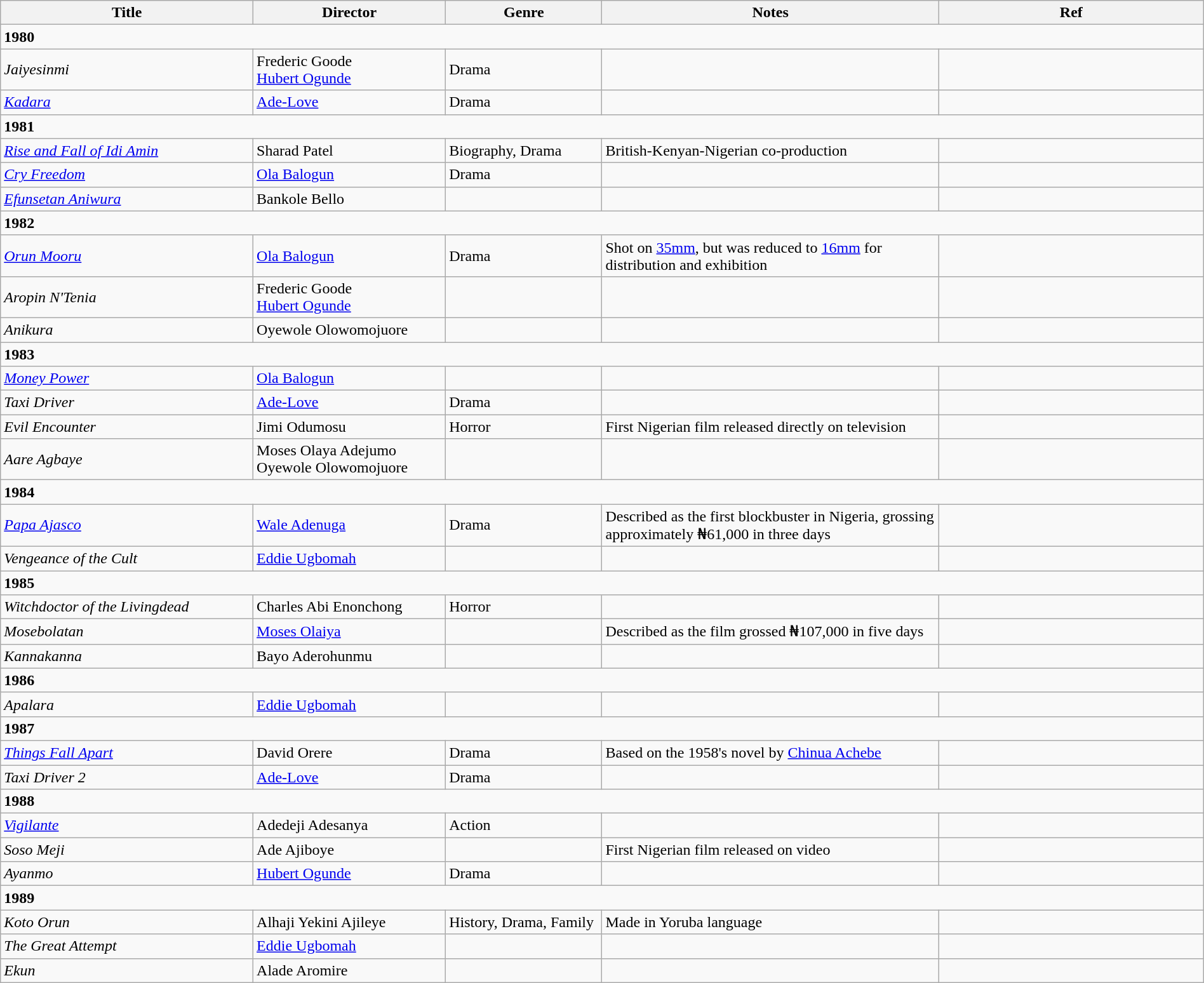<table class="wikitable" width="100%">
<tr>
<th width="21%">Title</th>
<th width="16%">Director</th>
<th width="13%">Genre</th>
<th width="28%">Notes</th>
<th>Ref</th>
</tr>
<tr>
<td colspan="5" ><strong>1980</strong></td>
</tr>
<tr>
<td><em>Jaiyesinmi</em></td>
<td>Frederic Goode<br><a href='#'>Hubert Ogunde</a></td>
<td>Drama</td>
<td></td>
<td></td>
</tr>
<tr>
<td><em><a href='#'>Kadara</a></em></td>
<td><a href='#'>Ade-Love</a></td>
<td>Drama</td>
<td></td>
<td></td>
</tr>
<tr>
<td colspan="7" ><strong>1981</strong></td>
</tr>
<tr>
<td><em><a href='#'>Rise and Fall of Idi Amin</a></em></td>
<td>Sharad Patel</td>
<td>Biography, Drama</td>
<td>British-Kenyan-Nigerian co-production</td>
<td></td>
</tr>
<tr>
<td><em><a href='#'>Cry Freedom</a></em></td>
<td><a href='#'>Ola Balogun</a></td>
<td>Drama</td>
<td></td>
<td></td>
</tr>
<tr>
<td><em><a href='#'>Efunsetan Aniwura</a></em></td>
<td>Bankole Bello</td>
<td></td>
<td></td>
<td></td>
</tr>
<tr>
<td colspan="7" ><strong>1982</strong></td>
</tr>
<tr>
<td><em><a href='#'>Orun Mooru</a></em></td>
<td><a href='#'>Ola Balogun</a></td>
<td>Drama</td>
<td>Shot on <a href='#'>35mm</a>, but was reduced to <a href='#'>16mm</a> for distribution and exhibition</td>
<td></td>
</tr>
<tr>
<td><em>Aropin N'Tenia</em></td>
<td>Frederic Goode<br><a href='#'>Hubert Ogunde</a></td>
<td></td>
<td></td>
<td></td>
</tr>
<tr>
<td><em>Anikura</em></td>
<td>Oyewole Olowomojuore</td>
<td></td>
<td></td>
<td></td>
</tr>
<tr>
<td colspan="7" ><strong>1983</strong></td>
</tr>
<tr>
<td><a href='#'><em>Money Power</em></a></td>
<td><a href='#'>Ola Balogun</a></td>
<td></td>
<td></td>
<td></td>
</tr>
<tr>
<td><em>Taxi Driver</em></td>
<td><a href='#'>Ade-Love</a></td>
<td>Drama</td>
<td></td>
<td></td>
</tr>
<tr>
<td><em>Evil Encounter</em></td>
<td>Jimi Odumosu</td>
<td>Horror</td>
<td>First Nigerian film released directly on television</td>
<td></td>
</tr>
<tr>
<td><em>Aare Agbaye</em></td>
<td>Moses Olaya Adejumo<br>Oyewole Olowomojuore</td>
<td></td>
<td></td>
<td></td>
</tr>
<tr>
<td colspan="5" ><strong>1984</strong></td>
</tr>
<tr>
<td><em><a href='#'>Papa Ajasco</a></em></td>
<td><a href='#'>Wale Adenuga</a></td>
<td>Drama</td>
<td>Described as the first blockbuster in Nigeria, grossing approximately ₦61,000 in three days</td>
<td></td>
</tr>
<tr>
<td><em>Vengeance of the Cult</em></td>
<td><a href='#'>Eddie Ugbomah</a></td>
<td></td>
<td></td>
<td></td>
</tr>
<tr>
<td colspan="5" ><strong>1985</strong></td>
</tr>
<tr>
<td><em>Witchdoctor of the Livingdead</em></td>
<td>Charles Abi Enonchong</td>
<td>Horror</td>
<td></td>
<td></td>
</tr>
<tr>
<td><em>Mosebolatan</em></td>
<td><a href='#'>Moses Olaiya</a></td>
<td></td>
<td>Described as the film grossed ₦107,000 in five days</td>
<td></td>
</tr>
<tr>
<td><em>Kannakanna</em></td>
<td>Bayo Aderohunmu</td>
<td></td>
<td></td>
<td></td>
</tr>
<tr>
<td colspan="5" ><strong>1986</strong></td>
</tr>
<tr>
<td><em>Apalara</em></td>
<td><a href='#'>Eddie Ugbomah</a></td>
<td></td>
<td></td>
<td></td>
</tr>
<tr>
<td colspan="5" ><strong>1987</strong></td>
</tr>
<tr>
<td><em><a href='#'>Things Fall Apart</a></em></td>
<td>David Orere</td>
<td>Drama</td>
<td>Based on the 1958's novel by <a href='#'>Chinua Achebe</a></td>
<td></td>
</tr>
<tr>
<td><em>Taxi Driver 2</em></td>
<td><a href='#'>Ade-Love</a></td>
<td>Drama</td>
<td></td>
<td></td>
</tr>
<tr>
<td colspan="5" ><strong>1988</strong></td>
</tr>
<tr>
<td><em><a href='#'>Vigilante</a></em></td>
<td>Adedeji Adesanya</td>
<td>Action</td>
<td></td>
<td></td>
</tr>
<tr>
<td><em>Soso Meji</em></td>
<td>Ade Ajiboye</td>
<td></td>
<td>First Nigerian film released on video</td>
<td></td>
</tr>
<tr>
<td><em>Ayanmo</em></td>
<td><a href='#'>Hubert Ogunde</a></td>
<td>Drama</td>
<td></td>
<td></td>
</tr>
<tr>
<td colspan="5" ><strong>1989</strong></td>
</tr>
<tr>
<td><em>Koto Orun</em></td>
<td>Alhaji Yekini Ajileye</td>
<td>History, Drama, Family</td>
<td>Made in Yoruba language</td>
<td></td>
</tr>
<tr>
<td><em>The Great Attempt</em></td>
<td><a href='#'>Eddie Ugbomah</a></td>
<td></td>
<td></td>
<td></td>
</tr>
<tr>
<td><em>Ekun</em></td>
<td>Alade Aromire</td>
<td></td>
<td></td>
<td></td>
</tr>
</table>
